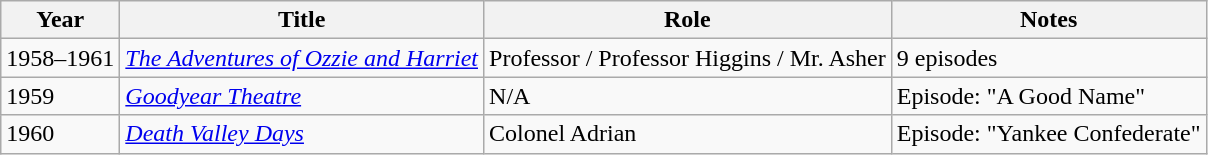<table class="wikitable sortable">
<tr>
<th>Year</th>
<th>Title</th>
<th>Role</th>
<th>Notes</th>
</tr>
<tr>
<td>1958–1961</td>
<td><em><a href='#'>The Adventures of Ozzie and Harriet</a></em></td>
<td>Professor / Professor Higgins / Mr. Asher</td>
<td>9 episodes</td>
</tr>
<tr>
<td>1959</td>
<td><em><a href='#'>Goodyear Theatre</a></em></td>
<td>N/A</td>
<td>Episode: "A Good Name"</td>
</tr>
<tr>
<td>1960</td>
<td><em><a href='#'>Death Valley Days</a></em></td>
<td>Colonel Adrian</td>
<td>Episode: "Yankee Confederate"</td>
</tr>
</table>
